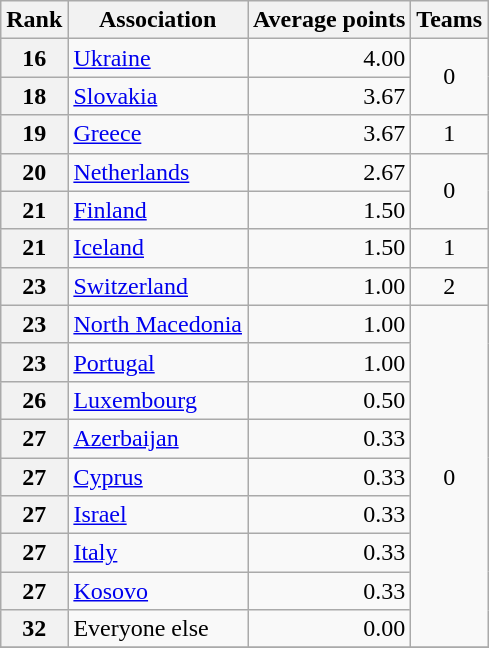<table class="wikitable">
<tr>
<th>Rank</th>
<th>Association</th>
<th>Average points</th>
<th>Teams</th>
</tr>
<tr>
<th>16</th>
<td> <a href='#'>Ukraine</a></td>
<td align=right>4.00</td>
<td rowspan="2" align="center">0</td>
</tr>
<tr>
<th>18</th>
<td> <a href='#'>Slovakia</a></td>
<td align=right>3.67</td>
</tr>
<tr>
<th>19</th>
<td> <a href='#'>Greece</a></td>
<td align=right>3.67</td>
<td rowspan="1" align="center">1</td>
</tr>
<tr>
<th>20</th>
<td> <a href='#'>Netherlands</a></td>
<td align=right>2.67</td>
<td rowspan="2" align="center">0</td>
</tr>
<tr>
<th>21</th>
<td> <a href='#'>Finland</a></td>
<td align=right>1.50</td>
</tr>
<tr>
<th>21</th>
<td> <a href='#'>Iceland</a></td>
<td align="right">1.50</td>
<td rowspan="1" align="center">1</td>
</tr>
<tr>
<th>23</th>
<td> <a href='#'>Switzerland</a></td>
<td align="right">1.00</td>
<td rowspan="1" align="center">2</td>
</tr>
<tr>
<th>23</th>
<td> <a href='#'>North Macedonia</a></td>
<td align="right">1.00</td>
<td rowspan="9" align="center">0</td>
</tr>
<tr>
<th>23</th>
<td> <a href='#'>Portugal</a></td>
<td align=right>1.00</td>
</tr>
<tr>
<th>26</th>
<td> <a href='#'>Luxembourg</a></td>
<td align=right>0.50</td>
</tr>
<tr>
<th>27</th>
<td> <a href='#'>Azerbaijan</a></td>
<td align=right>0.33</td>
</tr>
<tr>
<th>27</th>
<td> <a href='#'>Cyprus</a></td>
<td align="right">0.33</td>
</tr>
<tr>
<th>27</th>
<td> <a href='#'>Israel</a></td>
<td align="right">0.33</td>
</tr>
<tr>
<th>27</th>
<td> <a href='#'>Italy</a></td>
<td align="right">0.33</td>
</tr>
<tr>
<th>27</th>
<td> <a href='#'>Kosovo</a></td>
<td align="right">0.33</td>
</tr>
<tr>
<th>32</th>
<td> Everyone else</td>
<td align="right">0.00</td>
</tr>
<tr>
</tr>
</table>
